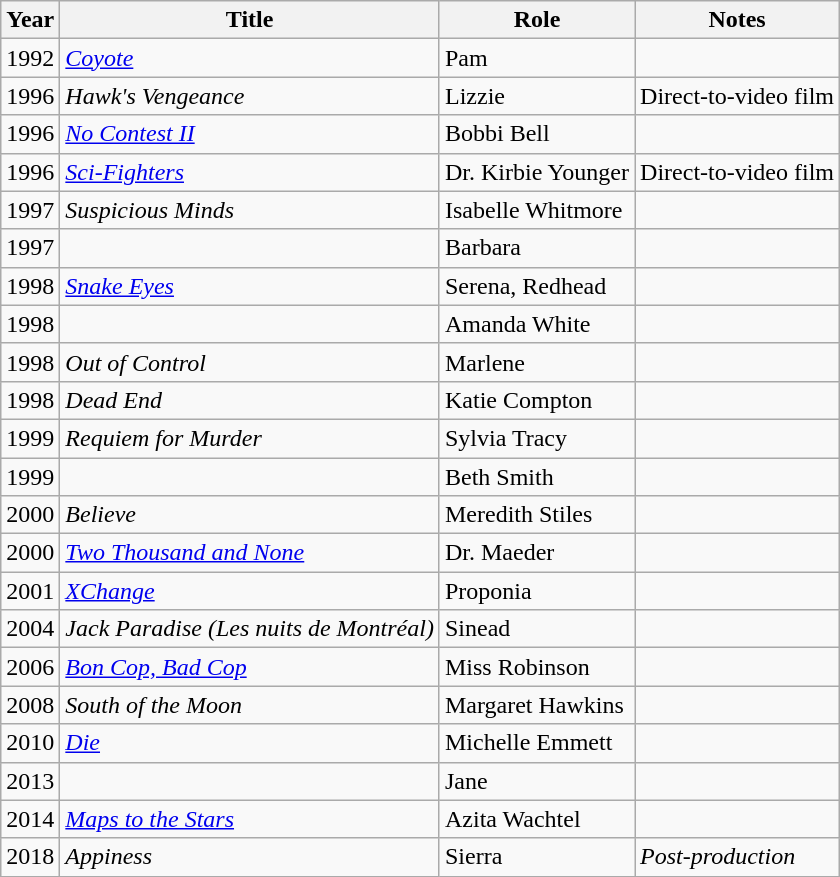<table class="wikitable sortable">
<tr>
<th>Year</th>
<th>Title</th>
<th>Role</th>
<th class = "unsortable">Notes</th>
</tr>
<tr>
<td>1992</td>
<td><em><a href='#'>Coyote</a></em></td>
<td>Pam</td>
<td></td>
</tr>
<tr>
<td>1996</td>
<td><em>Hawk's Vengeance</em></td>
<td>Lizzie</td>
<td>Direct-to-video film</td>
</tr>
<tr>
<td>1996</td>
<td><em><a href='#'>No Contest II</a></em></td>
<td>Bobbi Bell</td>
<td></td>
</tr>
<tr>
<td>1996</td>
<td><em><a href='#'>Sci-Fighters</a></em></td>
<td>Dr. Kirbie Younger</td>
<td>Direct-to-video film</td>
</tr>
<tr>
<td>1997</td>
<td><em>Suspicious Minds</em></td>
<td>Isabelle Whitmore</td>
<td></td>
</tr>
<tr>
<td>1997</td>
<td><em></em></td>
<td>Barbara</td>
<td></td>
</tr>
<tr>
<td>1998</td>
<td><em><a href='#'>Snake Eyes</a></em></td>
<td>Serena, Redhead</td>
<td></td>
</tr>
<tr>
<td>1998</td>
<td><em></em></td>
<td>Amanda White</td>
<td></td>
</tr>
<tr>
<td>1998</td>
<td><em>Out of Control</em></td>
<td>Marlene</td>
<td></td>
</tr>
<tr>
<td>1998</td>
<td><em>Dead End</em></td>
<td>Katie Compton</td>
<td></td>
</tr>
<tr>
<td>1999</td>
<td><em>Requiem for Murder</em></td>
<td>Sylvia Tracy</td>
<td></td>
</tr>
<tr>
<td>1999</td>
<td><em></em></td>
<td>Beth Smith</td>
<td></td>
</tr>
<tr>
<td>2000</td>
<td><em>Believe</em></td>
<td>Meredith Stiles</td>
<td></td>
</tr>
<tr>
<td>2000</td>
<td><em><a href='#'>Two Thousand and None</a></em></td>
<td>Dr. Maeder</td>
<td></td>
</tr>
<tr>
<td>2001</td>
<td><em><a href='#'>XChange</a></em></td>
<td>Proponia</td>
<td></td>
</tr>
<tr>
<td>2004</td>
<td><em>Jack Paradise (Les nuits de Montréal)</em></td>
<td>Sinead</td>
<td></td>
</tr>
<tr>
<td>2006</td>
<td><em><a href='#'>Bon Cop, Bad Cop</a></em></td>
<td>Miss Robinson</td>
<td></td>
</tr>
<tr>
<td>2008</td>
<td><em>South of the Moon</em></td>
<td>Margaret Hawkins</td>
<td></td>
</tr>
<tr>
<td>2010</td>
<td><em><a href='#'>Die</a></em></td>
<td>Michelle Emmett</td>
<td></td>
</tr>
<tr>
<td>2013</td>
<td><em></em></td>
<td>Jane</td>
<td></td>
</tr>
<tr>
<td>2014</td>
<td><em><a href='#'>Maps to the Stars</a></em></td>
<td>Azita Wachtel</td>
<td></td>
</tr>
<tr>
<td>2018</td>
<td><em>Appiness</em></td>
<td>Sierra</td>
<td><em>Post-production</em></td>
</tr>
</table>
